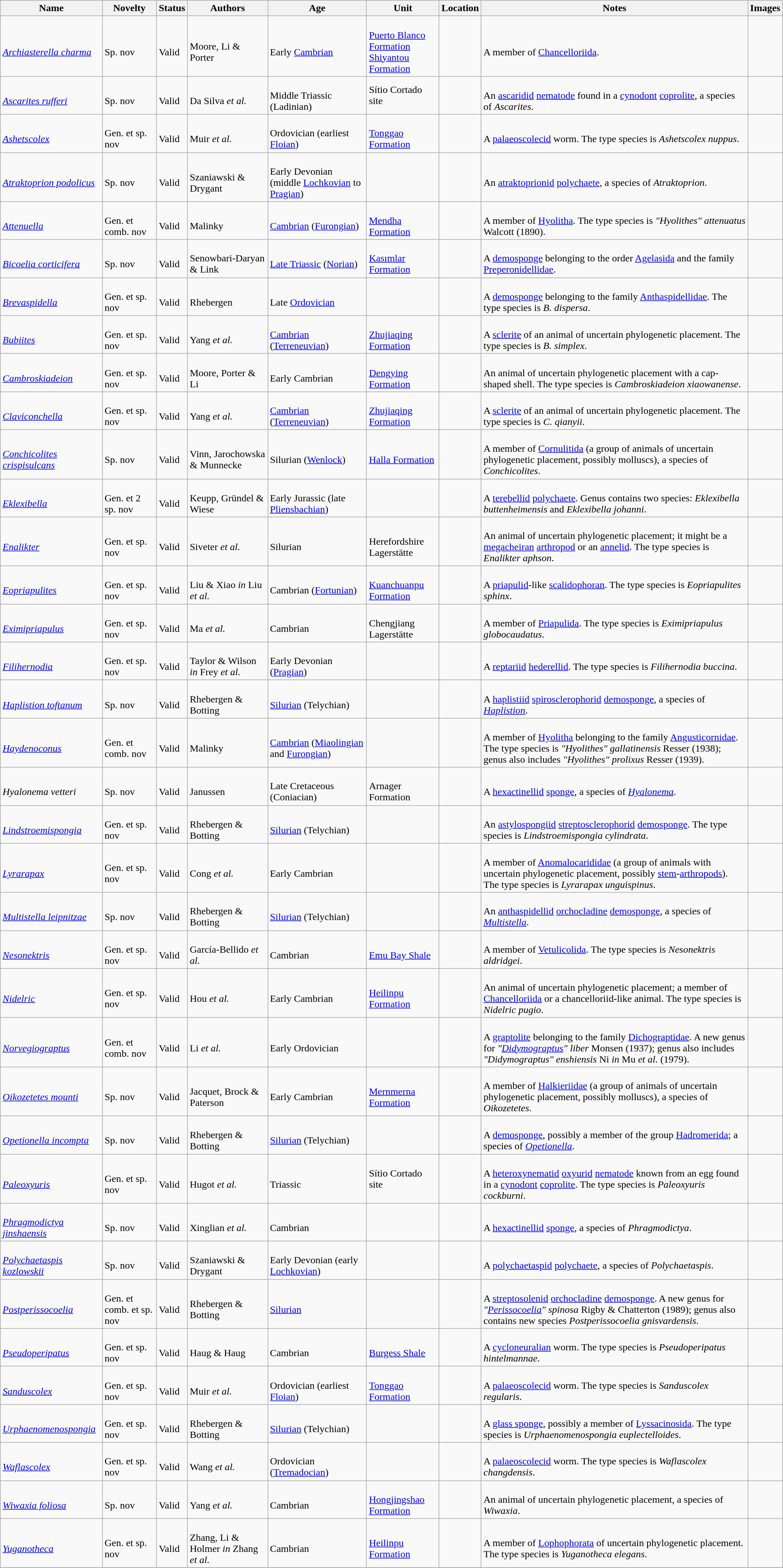<table class="wikitable sortable" align="center" width="100%">
<tr>
<th>Name</th>
<th>Novelty</th>
<th>Status</th>
<th>Authors</th>
<th>Age</th>
<th>Unit</th>
<th>Location</th>
<th>Notes</th>
<th>Images</th>
</tr>
<tr>
<td><br><em><a href='#'>Archiasterella charma</a></em></td>
<td><br>Sp. nov</td>
<td><br>Valid</td>
<td><br>Moore, Li & Porter</td>
<td><br>Early <a href='#'>Cambrian</a></td>
<td><br><a href='#'>Puerto Blanco Formation</a><br>
<a href='#'>Shiyantou Formation</a></td>
<td><br><br>
</td>
<td><br>A member of <a href='#'>Chancelloriida</a>.</td>
<td></td>
</tr>
<tr>
<td><br><em><a href='#'>Ascarites rufferi</a></em></td>
<td><br>Sp. nov</td>
<td><br>Valid</td>
<td><br>Da Silva <em>et al.</em></td>
<td><br>Middle Triassic (Ladinian)</td>
<td>Sítio Cortado site</td>
<td><br></td>
<td><br>An <a href='#'>ascaridid</a> <a href='#'>nematode</a> found in a <a href='#'>cynodont</a> <a href='#'>coprolite</a>, a species of <em>Ascarites</em>.</td>
<td></td>
</tr>
<tr>
<td><br><em><a href='#'>Ashetscolex</a></em></td>
<td><br>Gen. et sp. nov</td>
<td><br>Valid</td>
<td><br>Muir <em>et al.</em></td>
<td><br>Ordovician (earliest <a href='#'>Floian</a>)</td>
<td><br><a href='#'>Tonggao Formation</a></td>
<td><br></td>
<td><br>A <a href='#'>palaeoscolecid</a> worm. The type species is <em>Ashetscolex nuppus</em>.</td>
<td></td>
</tr>
<tr>
<td><br><em><a href='#'>Atraktoprion podolicus</a></em></td>
<td><br>Sp. nov</td>
<td><br>Valid</td>
<td><br>Szaniawski & Drygant</td>
<td><br>Early Devonian (middle <a href='#'>Lochkovian</a> to <a href='#'>Pragian</a>)</td>
<td></td>
<td><br></td>
<td><br>An <a href='#'>atraktoprionid</a> <a href='#'>polychaete</a>, a species of <em>Atraktoprion</em>.</td>
<td></td>
</tr>
<tr>
<td><br><em><a href='#'>Attenuella</a></em></td>
<td><br>Gen. et comb. nov</td>
<td><br>Valid</td>
<td><br>Malinky</td>
<td><br><a href='#'>Cambrian</a> (<a href='#'>Furongian</a>)</td>
<td><br><a href='#'>Mendha Formation</a></td>
<td><br></td>
<td><br>A member of <a href='#'>Hyolitha</a>. The type species is <em>"Hyolithes" attenuatus</em> Walcott (1890).</td>
<td></td>
</tr>
<tr>
<td><br><em><a href='#'>Bicoelia corticifera</a></em></td>
<td><br>Sp. nov</td>
<td><br>Valid</td>
<td><br>Senowbari-Daryan & Link</td>
<td><br><a href='#'>Late Triassic</a> (<a href='#'>Norian</a>)</td>
<td><br><a href='#'>Kasımlar Formation</a></td>
<td><br></td>
<td><br>A <a href='#'>demosponge</a> belonging to the order <a href='#'>Agelasida</a> and the family <a href='#'>Preperonidellidae</a>.</td>
<td></td>
</tr>
<tr>
<td><br><em><a href='#'>Brevaspidella</a></em></td>
<td><br>Gen. et sp. nov</td>
<td><br>Valid</td>
<td><br>Rhebergen</td>
<td><br>Late <a href='#'>Ordovician</a></td>
<td></td>
<td><br><br>
<br>
</td>
<td><br>A <a href='#'>demosponge</a> belonging to the family <a href='#'>Anthaspidellidae</a>. The type species is <em>B. dispersa</em>.</td>
<td></td>
</tr>
<tr>
<td><br><em><a href='#'>Bubiites</a></em></td>
<td><br>Gen. et sp. nov</td>
<td><br>Valid</td>
<td><br>Yang <em>et al.</em></td>
<td><br><a href='#'>Cambrian</a> (<a href='#'>Terreneuvian</a>)</td>
<td><br><a href='#'>Zhujiaqing Formation</a></td>
<td><br></td>
<td><br>A <a href='#'>sclerite</a> of an animal of uncertain phylogenetic placement. The type species is <em>B. simplex</em>.</td>
<td></td>
</tr>
<tr>
<td><br><em><a href='#'>Cambroskiadeion</a></em></td>
<td><br>Gen. et sp. nov</td>
<td><br>Valid</td>
<td><br>Moore, Porter & Li</td>
<td><br>Early Cambrian</td>
<td><br><a href='#'>Dengying Formation</a></td>
<td><br></td>
<td><br>An animal of uncertain phylogenetic placement with a cap-shaped shell. The type species is <em>Cambroskiadeion xiaowanense</em>.</td>
<td></td>
</tr>
<tr>
<td><br><em><a href='#'>Claviconchella</a></em></td>
<td><br>Gen. et sp. nov</td>
<td><br>Valid</td>
<td><br>Yang <em>et al.</em></td>
<td><br><a href='#'>Cambrian</a> (<a href='#'>Terreneuvian</a>)</td>
<td><br><a href='#'>Zhujiaqing Formation</a></td>
<td><br></td>
<td><br>A <a href='#'>sclerite</a> of an animal of uncertain phylogenetic placement. The type species is <em>C. qianyii</em>.</td>
<td></td>
</tr>
<tr>
<td><br><em><a href='#'>Conchicolites crispisulcans</a></em></td>
<td><br>Sp. nov</td>
<td><br>Valid</td>
<td><br>Vinn, Jarochowska & Munnecke</td>
<td><br>Silurian (<a href='#'>Wenlock</a>)</td>
<td><br><a href='#'>Halla Formation</a></td>
<td><br></td>
<td><br>A member of <a href='#'>Cornulitida</a> (a group of animals of uncertain phylogenetic placement, possibly molluscs), a species of <em>Conchicolites</em>.</td>
<td></td>
</tr>
<tr>
<td><br><em><a href='#'>Eklexibella</a></em></td>
<td><br>Gen. et 2 sp. nov</td>
<td><br>Valid</td>
<td><br>Keupp, Gründel & Wiese</td>
<td><br>Early Jurassic (late <a href='#'>Pliensbachian</a>)</td>
<td></td>
<td><br></td>
<td><br>A <a href='#'>terebellid</a> <a href='#'>polychaete</a>. Genus contains two species: <em>Eklexibella buttenheimensis</em> and <em>Eklexibella johanni</em>.</td>
<td></td>
</tr>
<tr>
<td><br><em><a href='#'>Enalikter</a></em></td>
<td><br>Gen. et sp. nov</td>
<td><br>Valid</td>
<td><br>Siveter <em>et al.</em></td>
<td><br>Silurian</td>
<td><br>Herefordshire Lagerstätte</td>
<td><br></td>
<td><br>An animal of uncertain phylogenetic placement; it might be a <a href='#'>megacheiran</a> <a href='#'>arthropod</a> or an <a href='#'>annelid</a>. The type species is <em>Enalikter aphson</em>.</td>
<td></td>
</tr>
<tr>
<td><br><em><a href='#'>Eopriapulites</a></em></td>
<td><br>Gen. et sp. nov</td>
<td><br>Valid</td>
<td><br>Liu & Xiao <em>in</em> Liu <em>et al.</em></td>
<td><br>Cambrian (<a href='#'>Fortunian</a>)</td>
<td><br><a href='#'>Kuanchuanpu Formation</a></td>
<td><br></td>
<td><br>A <a href='#'>priapulid</a>-like <a href='#'>scalidophoran</a>. The type species is <em>Eopriapulites sphinx</em>.</td>
<td></td>
</tr>
<tr>
<td><br><em><a href='#'>Eximipriapulus</a></em></td>
<td><br>Gen. et sp. nov</td>
<td><br>Valid</td>
<td><br>Ma <em>et al.</em></td>
<td><br>Cambrian</td>
<td><br>Chengjiang Lagerstätte</td>
<td><br></td>
<td><br>A member of <a href='#'>Priapulida</a>. The type species is <em>Eximipriapulus globocaudatus</em>.</td>
<td></td>
</tr>
<tr>
<td><br><em><a href='#'>Filihernodia</a></em></td>
<td><br>Gen. et sp. nov</td>
<td><br>Valid</td>
<td><br>Taylor & Wilson <em>in</em> Frey <em>et al.</em></td>
<td><br>Early Devonian (<a href='#'>Pragian</a>)</td>
<td></td>
<td><br></td>
<td><br>A <a href='#'>reptariid</a> <a href='#'>hederellid</a>. The type species is <em>Filihernodia buccina</em>.</td>
<td></td>
</tr>
<tr>
<td><br><em><a href='#'>Haplistion toftanum</a></em></td>
<td><br>Sp. nov</td>
<td><br>Valid</td>
<td><br>Rhebergen & Botting</td>
<td><br><a href='#'>Silurian</a> (Telychian)</td>
<td></td>
<td><br></td>
<td><br>A <a href='#'>haplistiid</a> <a href='#'>spirosclerophorid</a> <a href='#'>demosponge</a>, a species of <em><a href='#'>Haplistion</a></em>.</td>
<td></td>
</tr>
<tr>
<td><br><em><a href='#'>Haydenoconus</a></em></td>
<td><br>Gen. et comb. nov</td>
<td><br>Valid</td>
<td><br>Malinky</td>
<td><br><a href='#'>Cambrian</a> (<a href='#'>Miaolingian</a> and <a href='#'>Furongian</a>)</td>
<td></td>
<td><br></td>
<td><br>A member of <a href='#'>Hyolitha</a> belonging to the family <a href='#'>Angusticornidae</a>. The type species is <em>"Hyolithes" gallatinensis</em> Resser (1938); genus also includes <em>"Hyolithes" prolixus</em> Resser (1939).</td>
<td></td>
</tr>
<tr>
<td><br><em>Hyalonema vetteri</em></td>
<td><br>Sp. nov</td>
<td><br>Valid</td>
<td><br>Janussen</td>
<td><br>Late Cretaceous (Coniacian)</td>
<td><br>Arnager Formation</td>
<td><br></td>
<td><br>A <a href='#'>hexactinellid</a> <a href='#'>sponge</a>, a species of <em><a href='#'>Hyalonema</a></em>.</td>
<td></td>
</tr>
<tr>
<td><br><em><a href='#'>Lindstroemispongia</a></em></td>
<td><br>Gen. et sp. nov</td>
<td><br>Valid</td>
<td><br>Rhebergen & Botting</td>
<td><br><a href='#'>Silurian</a> (Telychian)</td>
<td></td>
<td><br></td>
<td><br>An <a href='#'>astylospongiid</a> <a href='#'>streptosclerophorid</a> <a href='#'>demosponge</a>. The type species is <em>Lindstroemispongia cylindrata</em>.</td>
<td></td>
</tr>
<tr>
<td><br><em><a href='#'>Lyrarapax</a></em></td>
<td><br>Gen. et sp. nov</td>
<td><br>Valid</td>
<td><br>Cong <em>et al.</em></td>
<td><br>Early Cambrian</td>
<td></td>
<td><br></td>
<td><br>A member of <a href='#'>Anomalocarididae</a> (a group of animals with uncertain phylogenetic placement, possibly <a href='#'>stem</a>-<a href='#'>arthropods</a>). The type species is <em>Lyrarapax unguispinus</em>.</td>
<td></td>
</tr>
<tr>
<td><br><em><a href='#'>Multistella leipnitzae</a></em></td>
<td><br>Sp. nov</td>
<td><br>Valid</td>
<td><br>Rhebergen & Botting</td>
<td><br><a href='#'>Silurian</a> (Telychian)</td>
<td></td>
<td><br></td>
<td><br>An <a href='#'>anthaspidellid</a> <a href='#'>orchocladine</a> <a href='#'>demosponge</a>, a species of <em><a href='#'>Multistella</a></em>.</td>
<td></td>
</tr>
<tr>
<td><br><em><a href='#'>Nesonektris</a></em></td>
<td><br>Gen. et sp. nov</td>
<td><br>Valid</td>
<td><br>García-Bellido <em>et al.</em></td>
<td><br>Cambrian</td>
<td><br><a href='#'>Emu Bay Shale</a></td>
<td><br></td>
<td><br>A member of <a href='#'>Vetulicolida</a>. The type species is <em>Nesonektris aldridgei</em>.</td>
<td></td>
</tr>
<tr>
<td><br><em><a href='#'>Nidelric</a></em></td>
<td><br>Gen. et sp. nov</td>
<td><br>Valid</td>
<td><br>Hou <em>et al.</em></td>
<td><br>Early Cambrian</td>
<td><br><a href='#'>Heilinpu Formation</a></td>
<td><br></td>
<td><br>An animal of uncertain phylogenetic placement; a member of <a href='#'>Chancelloriida</a> or a chancelloriid-like animal. The type species is <em>Nidelric pugio</em>.</td>
<td></td>
</tr>
<tr>
<td><br><em><a href='#'>Norvegiograptus</a></em></td>
<td><br>Gen. et comb. nov</td>
<td><br>Valid</td>
<td><br>Li <em>et al.</em></td>
<td><br>Early Ordovician</td>
<td></td>
<td><br><br>
</td>
<td><br>A <a href='#'>graptolite</a> belonging to the family <a href='#'>Dichograptidae</a>. A new genus for <em>"<a href='#'>Didymograptus</a>" liber</em> Monsen (1937); genus also includes <em>"Didymograptus" enshiensis</em> Ni <em>in</em> Mu <em>et al.</em> (1979).</td>
<td></td>
</tr>
<tr>
<td><br><em><a href='#'>Oikozetetes mounti</a></em></td>
<td><br>Sp. nov</td>
<td><br>Valid</td>
<td><br>Jacquet, Brock & Paterson</td>
<td><br>Early Cambrian</td>
<td><br><a href='#'>Mernmerna Formation</a></td>
<td><br></td>
<td><br>A member of <a href='#'>Halkieriidae</a> (a group of animals of uncertain phylogenetic placement, possibly molluscs), a species of <em>Oikozetetes</em>.</td>
<td></td>
</tr>
<tr>
<td><br><em><a href='#'>Opetionella incompta</a></em></td>
<td><br>Sp. nov</td>
<td><br>Valid</td>
<td><br>Rhebergen & Botting</td>
<td><br><a href='#'>Silurian</a> (Telychian)</td>
<td></td>
<td><br></td>
<td><br>A <a href='#'>demosponge</a>, possibly a member of the group <a href='#'>Hadromerida</a>; a species of <em><a href='#'>Opetionella</a></em>.</td>
<td></td>
</tr>
<tr>
<td><br><em><a href='#'>Paleoxyuris</a></em></td>
<td><br>Gen. et sp. nov</td>
<td><br>Valid</td>
<td><br>Hugot <em>et al.</em></td>
<td><br>Triassic</td>
<td>Sítio Cortado site</td>
<td><br></td>
<td><br>A <a href='#'>heteroxynematid</a> <a href='#'>oxyurid</a> <a href='#'>nematode</a> known from an egg found in a <a href='#'>cynodont</a> <a href='#'>coprolite</a>. The type species is <em>Paleoxyuris cockburni</em>.</td>
<td></td>
</tr>
<tr>
<td><br><em><a href='#'>Phragmodictya jinshaensis</a></em></td>
<td><br>Sp. nov</td>
<td><br>Valid</td>
<td><br>Xinglian <em>et al.</em></td>
<td><br>Cambrian</td>
<td></td>
<td><br></td>
<td><br>A <a href='#'>hexactinellid</a> <a href='#'>sponge</a>, a species of <em>Phragmodictya</em>.</td>
<td></td>
</tr>
<tr>
<td><br><em><a href='#'>Polychaetaspis kozlowskii</a></em></td>
<td><br>Sp. nov</td>
<td><br>Valid</td>
<td><br>Szaniawski & Drygant</td>
<td><br>Early Devonian (early <a href='#'>Lochkovian</a>)</td>
<td></td>
<td><br></td>
<td><br>A <a href='#'>polychaetaspid</a> <a href='#'>polychaete</a>, a species of <em>Polychaetaspis</em>.</td>
<td></td>
</tr>
<tr>
<td><br><em><a href='#'>Postperissocoelia</a></em></td>
<td><br>Gen. et comb. et sp. nov</td>
<td><br>Valid</td>
<td><br>Rhebergen & Botting</td>
<td><br><a href='#'>Silurian</a></td>
<td></td>
<td><br><br>
</td>
<td><br>A <a href='#'>streptosolenid</a> <a href='#'>orchocladine</a> <a href='#'>demosponge</a>. A new genus for <em>"<a href='#'>Perissocoelia</a>" spinosa</em> Rigby & Chatterton (1989); genus also contains new species <em>Postperissocoelia gnisvardensis</em>.</td>
<td></td>
</tr>
<tr>
<td><br><em><a href='#'>Pseudoperipatus</a></em></td>
<td><br>Gen. et sp. nov</td>
<td><br>Valid</td>
<td><br>Haug & Haug</td>
<td><br>Cambrian</td>
<td><br><a href='#'>Burgess Shale</a></td>
<td><br></td>
<td><br>A <a href='#'>cycloneuralian</a> worm. The type species is <em>Pseudoperipatus hintelmannae</em>.</td>
<td></td>
</tr>
<tr>
<td><br><em><a href='#'>Sanduscolex</a></em></td>
<td><br>Gen. et sp. nov</td>
<td><br>Valid</td>
<td><br>Muir <em>et al.</em></td>
<td><br>Ordovician (earliest <a href='#'>Floian</a>)</td>
<td><br><a href='#'>Tonggao Formation</a></td>
<td><br></td>
<td><br>A <a href='#'>palaeoscolecid</a> worm. The type species is <em>Sanduscolex regularis</em>.</td>
<td></td>
</tr>
<tr>
<td><br><em><a href='#'>Urphaenomenospongia</a></em></td>
<td><br>Gen. et sp. nov</td>
<td><br>Valid</td>
<td><br>Rhebergen & Botting</td>
<td><br><a href='#'>Silurian</a> (Telychian)</td>
<td></td>
<td><br></td>
<td><br>A <a href='#'>glass sponge</a>, possibly a member of <a href='#'>Lyssacinosida</a>. The type species is <em>Urphaenomenospongia euplectelloides</em>.</td>
<td></td>
</tr>
<tr>
<td><br><em><a href='#'>Waflascolex</a></em></td>
<td><br>Gen. et sp. nov</td>
<td><br>Valid</td>
<td><br>Wang <em>et al.</em></td>
<td><br>Ordovician (<a href='#'>Tremadocian</a>)</td>
<td></td>
<td><br></td>
<td><br>A <a href='#'>palaeoscolecid</a> worm. The type species is <em>Waflascolex changdensis</em>.</td>
<td></td>
</tr>
<tr>
<td><br><em><a href='#'>Wiwaxia foliosa</a></em></td>
<td><br>Sp. nov</td>
<td><br>Valid</td>
<td><br>Yang <em>et al.</em></td>
<td><br>Cambrian</td>
<td><br><a href='#'>Hongjingshao Formation</a></td>
<td><br></td>
<td><br>An animal of uncertain phylogenetic placement, a species of <em>Wiwaxia</em>.</td>
<td></td>
</tr>
<tr>
<td><br><em><a href='#'>Yuganotheca</a></em></td>
<td><br>Gen. et sp. nov</td>
<td><br>Valid</td>
<td><br>Zhang, Li & Holmer <em>in</em> Zhang <em>et al.</em></td>
<td><br>Cambrian</td>
<td><br><a href='#'>Heilinpu Formation</a></td>
<td><br></td>
<td><br>A member of <a href='#'>Lophophorata</a> of uncertain phylogenetic placement. The type species is <em>Yuganotheca elegans</em>.</td>
<td></td>
</tr>
<tr>
</tr>
</table>
